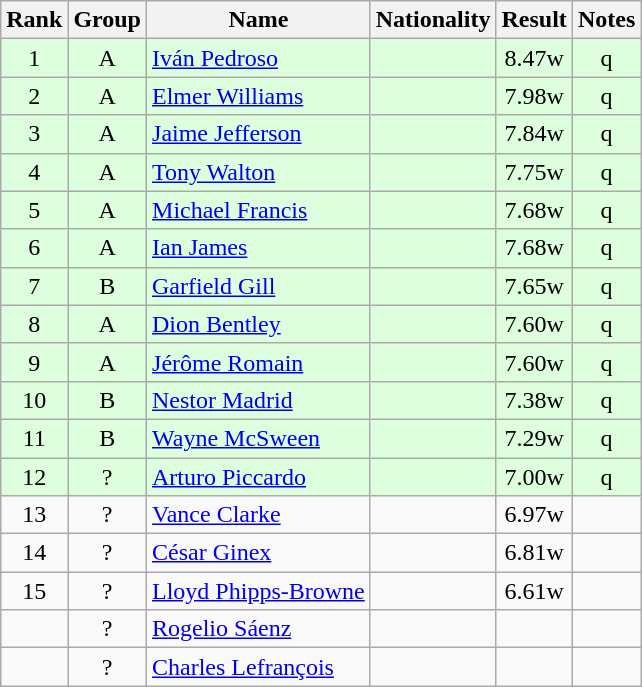<table class="wikitable sortable" style="text-align:center">
<tr>
<th>Rank</th>
<th>Group</th>
<th>Name</th>
<th>Nationality</th>
<th>Result</th>
<th>Notes</th>
</tr>
<tr bgcolor=ddffdd>
<td>1</td>
<td>A</td>
<td align=left><a href='#'>Iván Pedroso</a></td>
<td align=left></td>
<td>8.47w</td>
<td>q</td>
</tr>
<tr bgcolor=ddffdd>
<td>2</td>
<td>A</td>
<td align=left><a href='#'>Elmer Williams</a></td>
<td align=left></td>
<td>7.98w</td>
<td>q</td>
</tr>
<tr bgcolor=ddffdd>
<td>3</td>
<td>A</td>
<td align=left><a href='#'>Jaime Jefferson</a></td>
<td align=left></td>
<td>7.84w</td>
<td>q</td>
</tr>
<tr bgcolor=ddffdd>
<td>4</td>
<td>A</td>
<td align=left><a href='#'>Tony Walton</a></td>
<td align=left></td>
<td>7.75w</td>
<td>q</td>
</tr>
<tr bgcolor=ddffdd>
<td>5</td>
<td>A</td>
<td align=left><a href='#'>Michael Francis</a></td>
<td align=left></td>
<td>7.68w</td>
<td>q</td>
</tr>
<tr bgcolor=ddffdd>
<td>6</td>
<td>A</td>
<td align=left><a href='#'>Ian James</a></td>
<td align=left></td>
<td>7.68w</td>
<td>q</td>
</tr>
<tr bgcolor=ddffdd>
<td>7</td>
<td>B</td>
<td align=left><a href='#'>Garfield Gill</a></td>
<td align=left></td>
<td>7.65w</td>
<td>q</td>
</tr>
<tr bgcolor=ddffdd>
<td>8</td>
<td>A</td>
<td align=left><a href='#'>Dion Bentley</a></td>
<td align=left></td>
<td>7.60w</td>
<td>q</td>
</tr>
<tr bgcolor=ddffdd>
<td>9</td>
<td>A</td>
<td align=left><a href='#'>Jérôme Romain</a></td>
<td align=left></td>
<td>7.60w</td>
<td>q</td>
</tr>
<tr bgcolor=ddffdd>
<td>10</td>
<td>B</td>
<td align=left><a href='#'>Nestor Madrid</a></td>
<td align=left></td>
<td>7.38w</td>
<td>q</td>
</tr>
<tr bgcolor=ddffdd>
<td>11</td>
<td>B</td>
<td align=left><a href='#'>Wayne McSween</a></td>
<td align=left></td>
<td>7.29w</td>
<td>q</td>
</tr>
<tr bgcolor=ddffdd>
<td>12</td>
<td>?</td>
<td align=left><a href='#'>Arturo Piccardo</a></td>
<td align=left></td>
<td>7.00w</td>
<td>q</td>
</tr>
<tr>
<td>13</td>
<td>?</td>
<td align=left><a href='#'>Vance Clarke</a></td>
<td align=left></td>
<td>6.97w</td>
<td></td>
</tr>
<tr>
<td>14</td>
<td>?</td>
<td align=left><a href='#'>César Ginex</a></td>
<td align=left></td>
<td>6.81w</td>
<td></td>
</tr>
<tr>
<td>15</td>
<td>?</td>
<td align=left><a href='#'>Lloyd Phipps-Browne</a></td>
<td align=left></td>
<td>6.61w</td>
<td></td>
</tr>
<tr>
<td></td>
<td>?</td>
<td align=left><a href='#'>Rogelio Sáenz</a></td>
<td align=left></td>
<td></td>
<td></td>
</tr>
<tr>
<td></td>
<td>?</td>
<td align=left><a href='#'>Charles Lefrançois</a></td>
<td align=left></td>
<td></td>
<td></td>
</tr>
</table>
